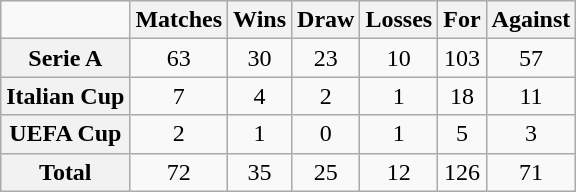<table class="wikitable" style="text-align: center;">
<tr>
<td></td>
<th>Matches</th>
<th>Wins</th>
<th>Draw</th>
<th>Losses</th>
<th>For</th>
<th>Against</th>
</tr>
<tr>
<th>Serie A</th>
<td>63</td>
<td>30</td>
<td>23</td>
<td>10</td>
<td>103</td>
<td>57</td>
</tr>
<tr>
<th>Italian Cup</th>
<td>7</td>
<td>4</td>
<td>2</td>
<td>1</td>
<td>18</td>
<td>11</td>
</tr>
<tr>
<th>UEFA Cup</th>
<td>2</td>
<td>1</td>
<td>0</td>
<td>1</td>
<td>5</td>
<td>3</td>
</tr>
<tr>
<th>Total</th>
<td>72</td>
<td>35</td>
<td>25</td>
<td>12</td>
<td>126</td>
<td>71</td>
</tr>
</table>
